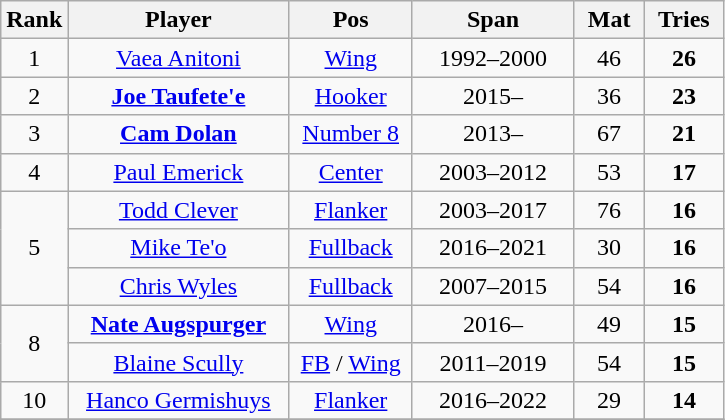<table class="wikitable" style="font-size:100%; text-align:center;">
<tr>
<th style="width:25px;">Rank</th>
<th style="width:140px;">Player</th>
<th style="width:75px;">Pos</th>
<th style="width:100px;">Span</th>
<th style="width:40px;">Mat</th>
<th style="width:45px;">Tries</th>
</tr>
<tr>
<td>1</td>
<td><a href='#'>Vaea Anitoni</a></td>
<td><a href='#'>Wing</a></td>
<td>1992–2000</td>
<td>46</td>
<td><strong>26</strong></td>
</tr>
<tr>
<td>2</td>
<td><strong><a href='#'>Joe Taufete'e</a></strong></td>
<td><a href='#'>Hooker</a></td>
<td>2015–</td>
<td>36</td>
<td><strong>23</strong></td>
</tr>
<tr>
<td>3</td>
<td><strong><a href='#'>Cam Dolan</a></strong></td>
<td><a href='#'>Number 8</a></td>
<td>2013–</td>
<td>67</td>
<td><strong>21</strong></td>
</tr>
<tr>
<td>4</td>
<td><a href='#'>Paul Emerick</a></td>
<td><a href='#'>Center</a></td>
<td>2003–2012</td>
<td>53</td>
<td><strong>17</strong></td>
</tr>
<tr>
<td rowspan="3">5</td>
<td><a href='#'>Todd Clever</a></td>
<td><a href='#'>Flanker</a></td>
<td>2003–2017</td>
<td>76</td>
<td><strong>16</strong></td>
</tr>
<tr>
<td><a href='#'>Mike Te'o</a></td>
<td><a href='#'>Fullback</a></td>
<td>2016–2021</td>
<td>30</td>
<td><strong>16</strong></td>
</tr>
<tr>
<td><a href='#'>Chris Wyles</a></td>
<td><a href='#'>Fullback</a></td>
<td>2007–2015</td>
<td>54</td>
<td><strong>16</strong></td>
</tr>
<tr>
<td rowspan=2>8</td>
<td><strong><a href='#'>Nate Augspurger</a></strong></td>
<td><a href='#'>Wing</a></td>
<td>2016–</td>
<td>49</td>
<td><strong>15</strong></td>
</tr>
<tr>
<td><a href='#'>Blaine Scully</a></td>
<td><a href='#'>FB</a> / <a href='#'>Wing</a></td>
<td>2011–2019</td>
<td>54</td>
<td><strong>15</strong></td>
</tr>
<tr>
<td>10</td>
<td><a href='#'>Hanco Germishuys</a></td>
<td><a href='#'>Flanker</a></td>
<td>2016–2022</td>
<td>29</td>
<td><strong>14</strong></td>
</tr>
<tr>
</tr>
</table>
